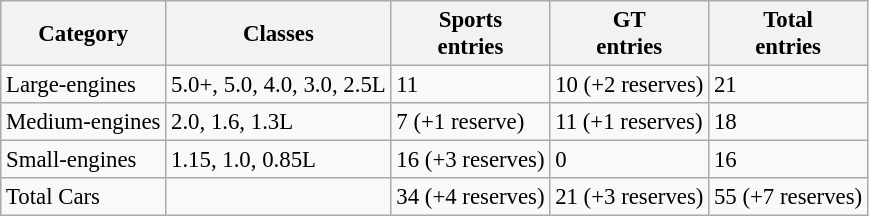<table class="wikitable" style="font-size: 95%;">
<tr>
<th>Category</th>
<th>Classes</th>
<th>Sports<br>entries</th>
<th>GT<br>entries</th>
<th>Total<br>entries</th>
</tr>
<tr>
<td>Large-engines</td>
<td>5.0+, 5.0, 4.0, 3.0, 2.5L</td>
<td>11</td>
<td>10 (+2 reserves)</td>
<td>21</td>
</tr>
<tr>
<td>Medium-engines</td>
<td>2.0, 1.6, 1.3L</td>
<td>7 (+1 reserve)</td>
<td>11 (+1 reserves)</td>
<td>18</td>
</tr>
<tr>
<td>Small-engines</td>
<td>1.15, 1.0, 0.85L</td>
<td>16 (+3 reserves)</td>
<td>0</td>
<td>16</td>
</tr>
<tr>
<td>Total Cars</td>
<td></td>
<td>34 (+4 reserves)</td>
<td>21 (+3 reserves)</td>
<td>55 (+7 reserves)</td>
</tr>
</table>
